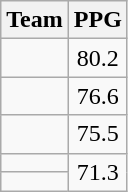<table class=wikitable>
<tr>
<th>Team</th>
<th>PPG</th>
</tr>
<tr>
<td></td>
<td align=center>80.2</td>
</tr>
<tr>
<td></td>
<td align=center>76.6</td>
</tr>
<tr>
<td></td>
<td align=center>75.5</td>
</tr>
<tr>
<td></td>
<td align=center rowspan=2>71.3</td>
</tr>
<tr>
<td></td>
</tr>
</table>
